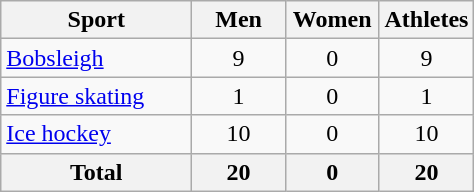<table class="wikitable sortable" style="text-align:center;">
<tr>
<th width=120>Sport</th>
<th width=55>Men</th>
<th width=55>Women</th>
<th width="55">Athletes</th>
</tr>
<tr>
<td align=left><a href='#'>Bobsleigh</a></td>
<td>9</td>
<td>0</td>
<td>9</td>
</tr>
<tr>
<td align=left><a href='#'>Figure skating</a></td>
<td>1</td>
<td>0</td>
<td>1</td>
</tr>
<tr>
<td align=left><a href='#'>Ice hockey</a></td>
<td>10</td>
<td>0</td>
<td>10</td>
</tr>
<tr>
<th>Total</th>
<th>20</th>
<th>0</th>
<th>20</th>
</tr>
</table>
